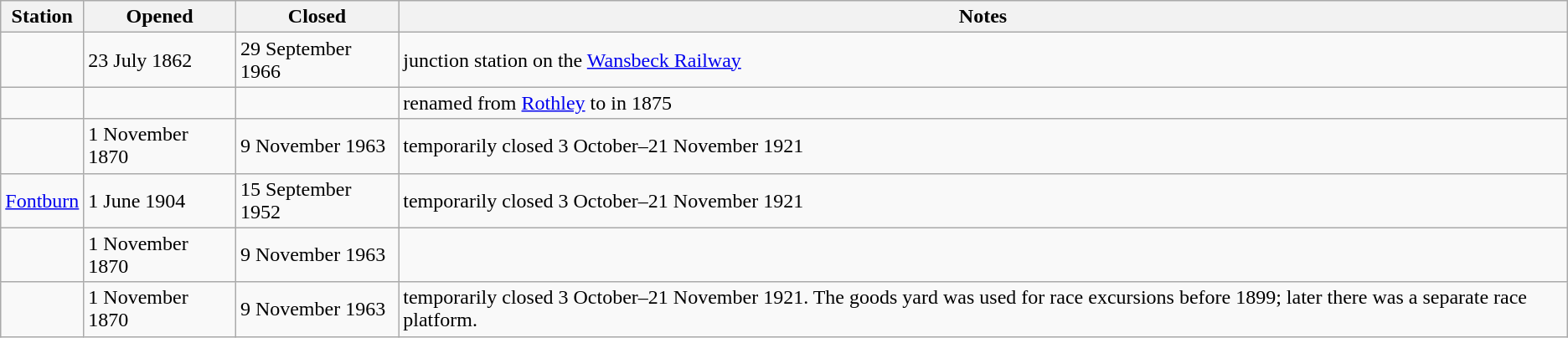<table class="wikitable sortable">
<tr>
<th>Station</th>
<th>Opened</th>
<th>Closed</th>
<th>Notes</th>
</tr>
<tr>
<td></td>
<td>23 July 1862</td>
<td>29 September 1966</td>
<td>junction station on the <a href='#'>Wansbeck Railway</a></td>
</tr>
<tr>
<td></td>
<td></td>
<td></td>
<td>renamed from <a href='#'>Rothley</a> to  in 1875</td>
</tr>
<tr>
<td></td>
<td>1 November 1870</td>
<td>9 November 1963</td>
<td>temporarily closed 3 October–21 November 1921</td>
</tr>
<tr>
<td><a href='#'>Fontburn</a></td>
<td>1 June 1904</td>
<td>15 September 1952</td>
<td>temporarily closed 3 October–21 November 1921</td>
</tr>
<tr>
<td></td>
<td>1 November 1870</td>
<td>9 November 1963</td>
<td></td>
</tr>
<tr>
<td></td>
<td>1 November 1870</td>
<td>9 November 1963</td>
<td>temporarily closed 3 October–21 November 1921. The goods yard was used for race excursions before 1899; later there was a separate race platform.</td>
</tr>
</table>
